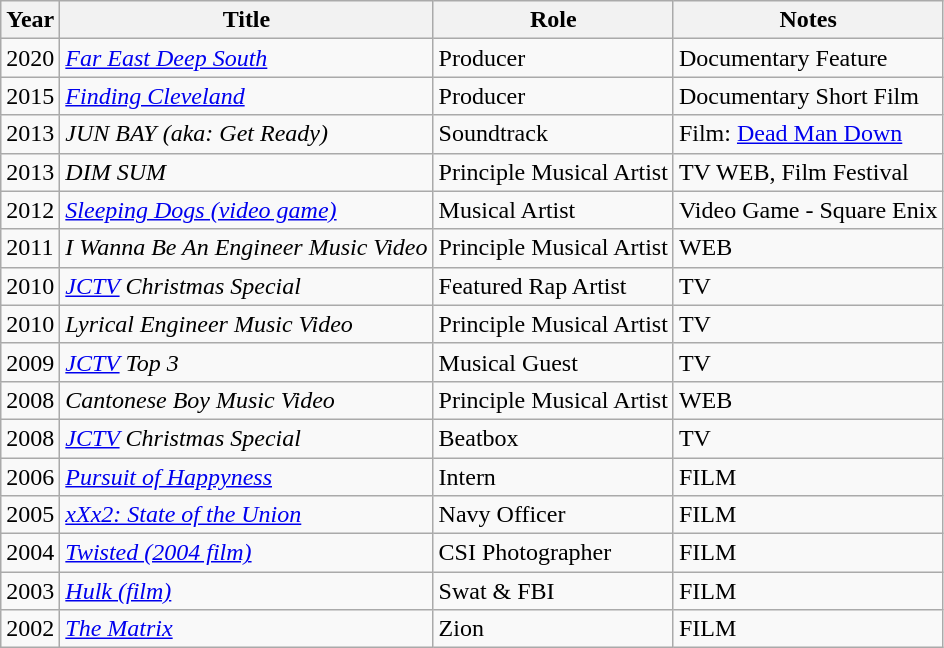<table class="wikitable">
<tr ">
<th>Year</th>
<th>Title</th>
<th>Role</th>
<th>Notes</th>
</tr>
<tr>
<td>2020</td>
<td><em><a href='#'>Far East Deep South</a></em></td>
<td>Producer</td>
<td>Documentary Feature</td>
</tr>
<tr>
<td>2015</td>
<td><em><a href='#'>Finding Cleveland</a></em></td>
<td>Producer</td>
<td>Documentary Short Film</td>
</tr>
<tr>
<td>2013</td>
<td><em>JUN BAY (aka: Get Ready)</em></td>
<td>Soundtrack</td>
<td>Film: <a href='#'>Dead Man Down</a></td>
</tr>
<tr>
<td>2013</td>
<td><em>DIM SUM</em></td>
<td>Principle Musical Artist</td>
<td>TV WEB, Film Festival</td>
</tr>
<tr>
<td>2012</td>
<td><em><a href='#'>Sleeping Dogs (video game)</a></em></td>
<td>Musical Artist</td>
<td>Video Game - Square Enix</td>
</tr>
<tr>
<td>2011</td>
<td><em>I Wanna Be An Engineer Music Video</em></td>
<td>Principle Musical Artist</td>
<td>WEB</td>
</tr>
<tr>
<td>2010</td>
<td><em><a href='#'>JCTV</a> Christmas Special</em></td>
<td>Featured Rap Artist</td>
<td>TV</td>
</tr>
<tr>
<td>2010</td>
<td><em>Lyrical Engineer Music Video</em></td>
<td>Principle Musical Artist</td>
<td>TV</td>
</tr>
<tr>
<td>2009</td>
<td><em><a href='#'>JCTV</a> Top 3</em></td>
<td>Musical Guest</td>
<td>TV</td>
</tr>
<tr>
<td>2008</td>
<td><em>Cantonese Boy Music Video</em></td>
<td>Principle Musical Artist</td>
<td>WEB</td>
</tr>
<tr>
<td>2008</td>
<td><em><a href='#'>JCTV</a> Christmas Special</em></td>
<td>Beatbox</td>
<td>TV</td>
</tr>
<tr>
<td>2006</td>
<td><em><a href='#'>Pursuit of Happyness</a></em></td>
<td>Intern</td>
<td>FILM</td>
</tr>
<tr>
<td>2005</td>
<td><em><a href='#'>xXx2: State of the Union</a></em></td>
<td>Navy Officer</td>
<td>FILM</td>
</tr>
<tr>
<td>2004</td>
<td><em><a href='#'>Twisted (2004 film)</a></em></td>
<td>CSI Photographer</td>
<td>FILM</td>
</tr>
<tr>
<td>2003</td>
<td><em><a href='#'>Hulk (film)</a></em></td>
<td>Swat & FBI</td>
<td>FILM</td>
</tr>
<tr>
<td>2002</td>
<td><em><a href='#'>The Matrix</a></em></td>
<td>Zion</td>
<td>FILM</td>
</tr>
</table>
